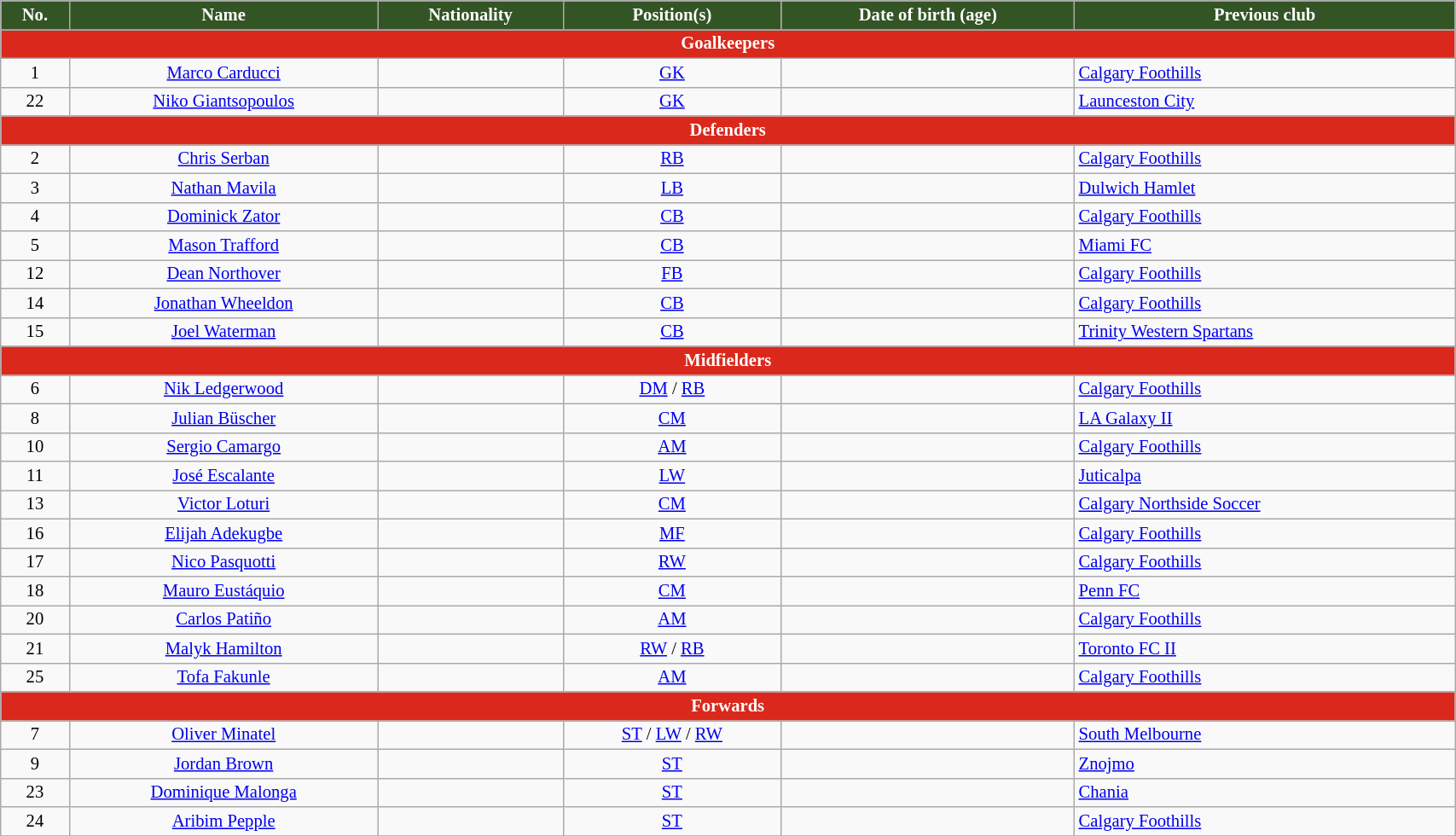<table class="wikitable" style="text-align:center; font-size:86%; width:90%;">
<tr>
<th style="background:#335525; color:white; text-align:center;">No.</th>
<th style="background:#335525; color:white; text-align:center;">Name</th>
<th style="background:#335525; color:white; text-align:center;">Nationality</th>
<th style="background:#335525; color:white; text-align:center;">Position(s)</th>
<th style="background:#335525; color:white; text-align:center;">Date of birth (age)</th>
<th style="background:#335525; color:white; text-align:center;">Previous club</th>
</tr>
<tr>
<th colspan="7" style="background:#da291c; color:white; text-align:center;">Goalkeepers</th>
</tr>
<tr>
<td>1</td>
<td><a href='#'>Marco Carducci</a></td>
<td></td>
<td><a href='#'>GK</a></td>
<td></td>
<td align="left"> <a href='#'>Calgary Foothills</a></td>
</tr>
<tr>
<td>22</td>
<td><a href='#'>Niko Giantsopoulos</a></td>
<td></td>
<td><a href='#'>GK</a></td>
<td></td>
<td align="left"> <a href='#'>Launceston City</a></td>
</tr>
<tr>
<th colspan="7" style="background:#da291c; color:white; text-align:center;">Defenders</th>
</tr>
<tr>
<td>2</td>
<td><a href='#'>Chris Serban</a></td>
<td></td>
<td><a href='#'>RB</a></td>
<td></td>
<td align="left"> <a href='#'>Calgary Foothills</a></td>
</tr>
<tr>
<td>3</td>
<td><a href='#'>Nathan Mavila</a></td>
<td></td>
<td><a href='#'>LB</a></td>
<td></td>
<td align="left"> <a href='#'>Dulwich Hamlet</a></td>
</tr>
<tr>
<td>4</td>
<td><a href='#'>Dominick Zator</a></td>
<td></td>
<td><a href='#'>CB</a></td>
<td></td>
<td align="left"> <a href='#'>Calgary Foothills</a></td>
</tr>
<tr>
<td>5</td>
<td><a href='#'>Mason Trafford</a></td>
<td></td>
<td><a href='#'>CB</a></td>
<td></td>
<td align="left"> <a href='#'>Miami FC</a></td>
</tr>
<tr>
<td>12</td>
<td><a href='#'>Dean Northover</a></td>
<td></td>
<td><a href='#'>FB</a></td>
<td></td>
<td align="left"> <a href='#'>Calgary Foothills</a></td>
</tr>
<tr>
<td>14</td>
<td><a href='#'>Jonathan Wheeldon</a></td>
<td></td>
<td><a href='#'>CB</a></td>
<td></td>
<td align="left"> <a href='#'>Calgary Foothills</a></td>
</tr>
<tr>
<td>15</td>
<td><a href='#'>Joel Waterman</a></td>
<td></td>
<td><a href='#'>CB</a></td>
<td></td>
<td align="left"> <a href='#'>Trinity Western Spartans</a></td>
</tr>
<tr>
<th colspan="7" style="background:#da291c; color:white; text-align:center;">Midfielders</th>
</tr>
<tr>
<td>6</td>
<td><a href='#'>Nik Ledgerwood</a></td>
<td></td>
<td><a href='#'>DM</a> / <a href='#'>RB</a></td>
<td></td>
<td align="left"> <a href='#'>Calgary Foothills</a></td>
</tr>
<tr>
<td>8</td>
<td><a href='#'>Julian Büscher</a></td>
<td></td>
<td><a href='#'>CM</a></td>
<td></td>
<td align="left"> <a href='#'>LA Galaxy II</a></td>
</tr>
<tr>
<td>10</td>
<td><a href='#'>Sergio Camargo</a></td>
<td></td>
<td><a href='#'>AM</a></td>
<td></td>
<td align="left"> <a href='#'>Calgary Foothills</a></td>
</tr>
<tr>
<td>11</td>
<td><a href='#'>José Escalante</a></td>
<td></td>
<td><a href='#'>LW</a></td>
<td></td>
<td align="left"> <a href='#'>Juticalpa</a></td>
</tr>
<tr>
<td>13</td>
<td><a href='#'>Victor Loturi</a></td>
<td></td>
<td><a href='#'>CM</a></td>
<td></td>
<td align="left"> <a href='#'>Calgary Northside Soccer</a></td>
</tr>
<tr>
<td>16</td>
<td><a href='#'>Elijah Adekugbe</a></td>
<td></td>
<td><a href='#'>MF</a></td>
<td></td>
<td align="left"> <a href='#'>Calgary Foothills</a></td>
</tr>
<tr>
<td>17</td>
<td><a href='#'>Nico Pasquotti</a></td>
<td></td>
<td><a href='#'>RW</a></td>
<td></td>
<td align="left"> <a href='#'>Calgary Foothills</a></td>
</tr>
<tr>
<td>18</td>
<td><a href='#'>Mauro Eustáquio</a></td>
<td></td>
<td><a href='#'>CM</a></td>
<td></td>
<td align="left"> <a href='#'>Penn FC</a></td>
</tr>
<tr>
<td>20</td>
<td><a href='#'>Carlos Patiño</a></td>
<td></td>
<td><a href='#'>AM</a></td>
<td></td>
<td align="left"> <a href='#'>Calgary Foothills</a></td>
</tr>
<tr>
<td>21</td>
<td><a href='#'>Malyk Hamilton</a></td>
<td></td>
<td><a href='#'>RW</a> / <a href='#'>RB</a></td>
<td></td>
<td align="left"> <a href='#'>Toronto FC II</a></td>
</tr>
<tr>
<td>25</td>
<td><a href='#'>Tofa Fakunle</a></td>
<td></td>
<td><a href='#'>AM</a></td>
<td></td>
<td align="left"> <a href='#'>Calgary Foothills</a></td>
</tr>
<tr>
<th colspan="7" style="background:#da291c; color:white; text-align:center;">Forwards</th>
</tr>
<tr>
<td>7</td>
<td><a href='#'>Oliver Minatel</a></td>
<td></td>
<td><a href='#'>ST</a> / <a href='#'>LW</a> / <a href='#'>RW</a></td>
<td></td>
<td align="left"> <a href='#'>South Melbourne</a></td>
</tr>
<tr>
<td>9</td>
<td><a href='#'>Jordan Brown</a></td>
<td></td>
<td><a href='#'>ST</a></td>
<td></td>
<td align="left"> <a href='#'>Znojmo</a></td>
</tr>
<tr>
<td>23</td>
<td><a href='#'>Dominique Malonga</a></td>
<td></td>
<td><a href='#'>ST</a></td>
<td></td>
<td align="left"> <a href='#'>Chania</a></td>
</tr>
<tr>
<td>24</td>
<td><a href='#'>Aribim Pepple</a></td>
<td></td>
<td><a href='#'>ST</a></td>
<td></td>
<td align="left"> <a href='#'>Calgary Foothills</a></td>
</tr>
<tr>
</tr>
</table>
